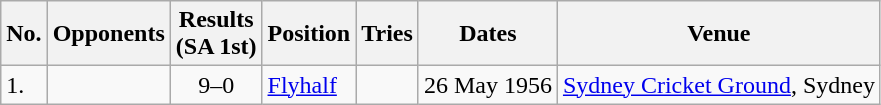<table class="wikitable sortable">
<tr>
<th>No.</th>
<th>Opponents</th>
<th>Results<br>(SA 1st)</th>
<th>Position</th>
<th>Tries</th>
<th>Dates</th>
<th>Venue</th>
</tr>
<tr>
<td>1.</td>
<td></td>
<td align="center">9–0</td>
<td><a href='#'>Flyhalf</a></td>
<td></td>
<td>26 May 1956</td>
<td><a href='#'>Sydney Cricket Ground</a>, Sydney</td>
</tr>
</table>
